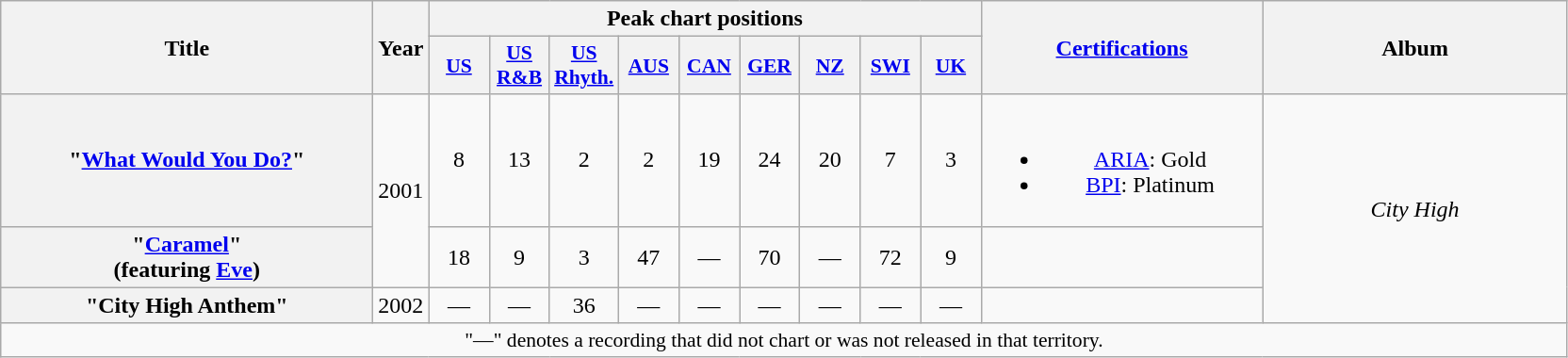<table class="wikitable plainrowheaders" style="text-align:center;">
<tr>
<th scope="col" rowspan="2" style="width:16em;">Title</th>
<th scope="col" rowspan="2" style="width:1em;">Year</th>
<th scope="col" colspan="9">Peak chart positions</th>
<th scope="col" rowspan="2" style="width:12em;"><a href='#'>Certifications</a></th>
<th scope="col" rowspan="2" style="width:13em;">Album</th>
</tr>
<tr>
<th scope="col" style="width:2.5em;font-size:90%;"><a href='#'>US</a><br></th>
<th scope="col" style="width:2.5em;font-size:90%;"><a href='#'>US<br>R&B</a><br></th>
<th scope="col" style="width:2.5em;font-size:90%;"><a href='#'>US<br>Rhyth.</a><br></th>
<th scope="col" style="width:2.5em;font-size:90%;"><a href='#'>AUS</a><br></th>
<th scope="col" style="width:2.5em;font-size:90%;"><a href='#'>CAN</a><br></th>
<th scope="col" style="width:2.5em;font-size:90%;"><a href='#'>GER</a><br></th>
<th scope="col" style="width:2.5em;font-size:90%;"><a href='#'>NZ</a><br></th>
<th scope="col" style="width:2.5em;font-size:90%;"><a href='#'>SWI</a><br></th>
<th scope="col" style="width:2.5em;font-size:90%;"><a href='#'>UK</a><br></th>
</tr>
<tr>
<th scope="row">"<a href='#'>What Would You Do?</a>"</th>
<td rowspan="2">2001</td>
<td>8</td>
<td>13</td>
<td>2</td>
<td>2</td>
<td>19</td>
<td>24</td>
<td>20</td>
<td>7</td>
<td>3</td>
<td><br><ul><li><a href='#'>ARIA</a>: Gold</li><li><a href='#'>BPI</a>: Platinum</li></ul></td>
<td rowspan="3"><em>City High</em></td>
</tr>
<tr>
<th scope="row">"<a href='#'>Caramel</a>"<br><span>(featuring <a href='#'>Eve</a>)</span></th>
<td>18</td>
<td>9</td>
<td>3</td>
<td>47</td>
<td>—</td>
<td>70</td>
<td>—</td>
<td>72</td>
<td>9</td>
<td></td>
</tr>
<tr>
<th scope="row">"City High Anthem"</th>
<td>2002</td>
<td>—</td>
<td>—</td>
<td>36</td>
<td>—</td>
<td>—</td>
<td>—</td>
<td>—</td>
<td>—</td>
<td>—</td>
<td></td>
</tr>
<tr>
<td colspan="14" style="font-size:90%">"—" denotes a recording that did not chart or was not released in that territory.</td>
</tr>
</table>
